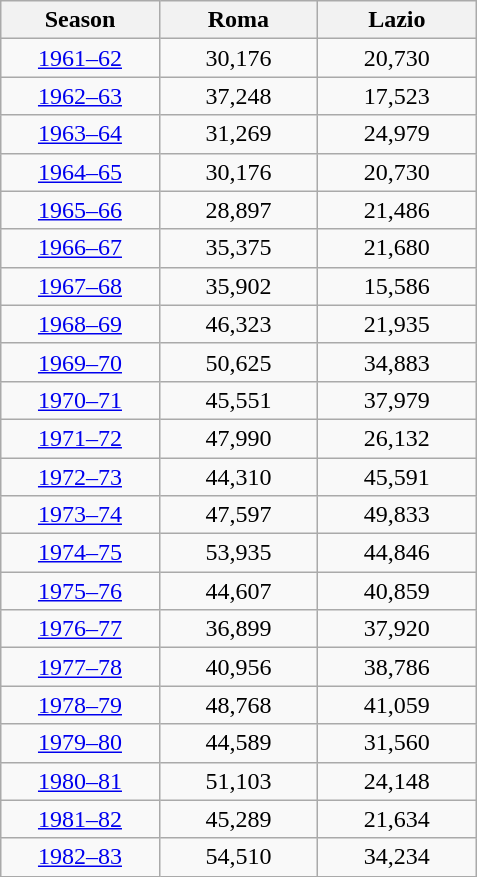<table class="wikitable" style="text-align:center">
<tr>
<th width=20%>Season</th>
<th width=20%>Roma</th>
<th width=20%>Lazio</th>
</tr>
<tr>
<td><a href='#'>1961–62</a></td>
<td>30,176</td>
<td>20,730</td>
</tr>
<tr>
<td><a href='#'>1962–63</a></td>
<td>37,248</td>
<td>17,523</td>
</tr>
<tr>
<td><a href='#'>1963–64</a></td>
<td>31,269</td>
<td>24,979</td>
</tr>
<tr>
<td><a href='#'>1964–65</a></td>
<td>30,176</td>
<td>20,730</td>
</tr>
<tr>
<td><a href='#'>1965–66</a></td>
<td>28,897</td>
<td>21,486</td>
</tr>
<tr>
<td><a href='#'>1966–67</a></td>
<td>35,375</td>
<td>21,680</td>
</tr>
<tr>
<td><a href='#'>1967–68</a></td>
<td>35,902</td>
<td>15,586</td>
</tr>
<tr>
<td><a href='#'>1968–69</a></td>
<td>46,323</td>
<td>21,935</td>
</tr>
<tr>
<td><a href='#'>1969–70</a></td>
<td>50,625</td>
<td>34,883</td>
</tr>
<tr>
<td><a href='#'>1970–71</a></td>
<td>45,551</td>
<td>37,979</td>
</tr>
<tr>
<td><a href='#'>1971–72</a></td>
<td>47,990</td>
<td>26,132</td>
</tr>
<tr>
<td><a href='#'>1972–73</a></td>
<td>44,310</td>
<td>45,591</td>
</tr>
<tr>
<td><a href='#'>1973–74</a></td>
<td>47,597</td>
<td>49,833</td>
</tr>
<tr>
<td><a href='#'>1974–75</a></td>
<td>53,935</td>
<td>44,846</td>
</tr>
<tr>
<td><a href='#'>1975–76</a></td>
<td>44,607</td>
<td>40,859</td>
</tr>
<tr>
<td><a href='#'>1976–77</a></td>
<td>36,899</td>
<td>37,920</td>
</tr>
<tr>
<td><a href='#'>1977–78</a></td>
<td>40,956</td>
<td>38,786</td>
</tr>
<tr>
<td><a href='#'>1978–79</a></td>
<td>48,768</td>
<td>41,059</td>
</tr>
<tr>
<td><a href='#'>1979–80</a></td>
<td>44,589</td>
<td>31,560</td>
</tr>
<tr>
<td><a href='#'>1980–81</a></td>
<td>51,103</td>
<td>24,148</td>
</tr>
<tr>
<td><a href='#'>1981–82</a></td>
<td>45,289</td>
<td>21,634</td>
</tr>
<tr>
<td><a href='#'>1982–83</a></td>
<td>54,510</td>
<td>34,234</td>
</tr>
</table>
